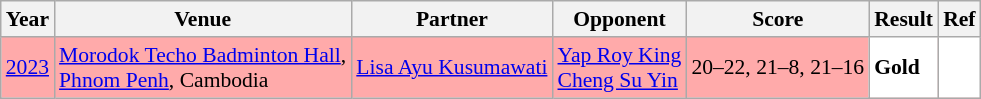<table class="sortable wikitable" style="font-size: 90%">
<tr>
<th>Year</th>
<th>Venue</th>
<th>Partner</th>
<th>Opponent</th>
<th>Score</th>
<th>Result</th>
<th>Ref</th>
</tr>
<tr style="background:#FFAAAA">
<td align="center"><a href='#'>2023</a></td>
<td align="left"><a href='#'>Morodok Techo Badminton Hall</a>,<br><a href='#'>Phnom Penh</a>, Cambodia</td>
<td align="left"> <a href='#'>Lisa Ayu Kusumawati</a></td>
<td align="left"> <a href='#'>Yap Roy King</a><br> <a href='#'>Cheng Su Yin</a></td>
<td align="left">20–22, 21–8, 21–16</td>
<td style="text-align:left; background:white"> <strong>Gold</strong></td>
<td style="text-align:center; background:white"></td>
</tr>
</table>
